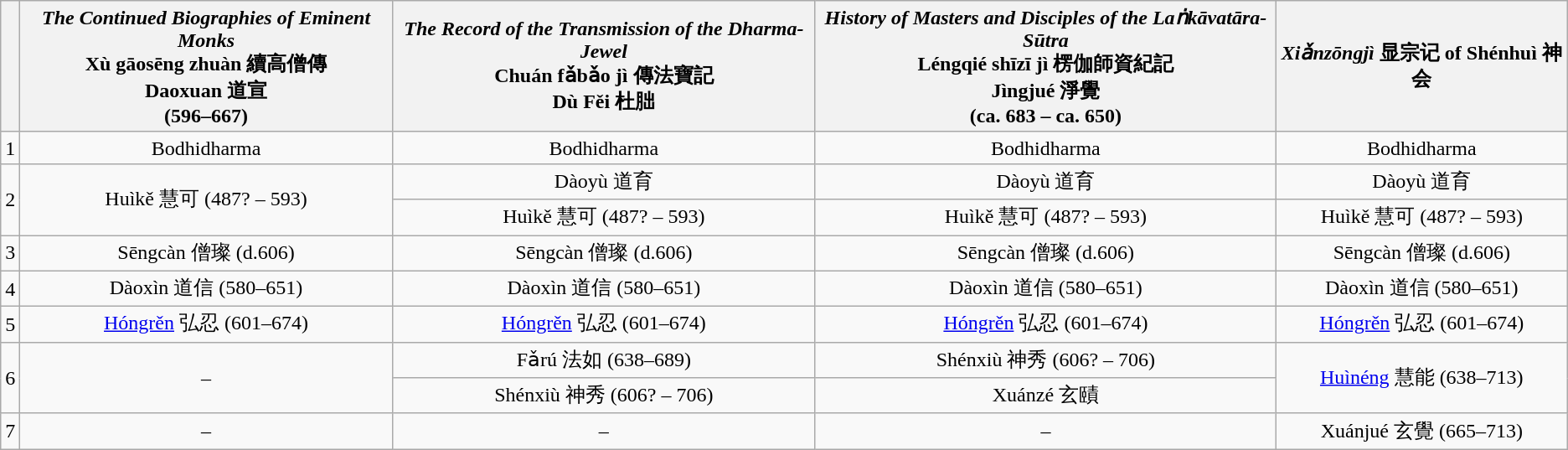<table class="wikitable">
<tr>
<th></th>
<th><em>The Continued Biographies of Eminent Monks</em><br>Xù gāosēng zhuàn 續高僧傳<br>Daoxuan 道宣<br>(596–667)</th>
<th><em>The Record of the Transmission of the Dharma-Jewel</em><br>Chuán fǎbǎo jì 傳法寶記<br>Dù Fěi 杜胐</th>
<th><em>History of Masters and Disciples of the Laṅkāvatāra-Sūtra</em><br>Léngqié shīzī jì 楞伽師資紀記<br>Jìngjué 淨覺<br>(ca. 683 – ca. 650)</th>
<th><em>Xiǎnzōngjì</em> 显宗记 of Shénhuì 神会</th>
</tr>
<tr style="text-align:center;">
<td>1</td>
<td style="text-align:center;">Bodhidharma</td>
<td style="text-align:center;">Bodhidharma</td>
<td style="text-align:center;">Bodhidharma</td>
<td style="text-align:center;">Bodhidharma</td>
</tr>
<tr style="text-align:center;">
<td rowspan="2">2</td>
<td rowspan=2 style="text-align:center;">Huìkě 慧可 (487? – 593)</td>
<td>Dàoyù 道育</td>
<td style="text-align:center;">Dàoyù 道育</td>
<td style="text-align:center;">Dàoyù 道育</td>
</tr>
<tr style="text-align:center;">
<td>Huìkě 慧可 (487? – 593)</td>
<td style="text-align:center;">Huìkě 慧可 (487? – 593)</td>
<td style="text-align:center;">Huìkě 慧可 (487? – 593)</td>
</tr>
<tr style="text-align:center;">
<td>3</td>
<td style="text-align:center;">Sēngcàn 僧璨 (d.606)</td>
<td style="text-align:center;">Sēngcàn 僧璨 (d.606)</td>
<td style="text-align:center;">Sēngcàn 僧璨 (d.606)</td>
<td style="text-align:center;">Sēngcàn 僧璨 (d.606)</td>
</tr>
<tr style="text-align:center;">
<td>4</td>
<td style="text-align:center;">Dàoxìn 道信 (580–651)</td>
<td style="text-align:center;">Dàoxìn 道信 (580–651)</td>
<td style="text-align:center;">Dàoxìn 道信 (580–651)</td>
<td style="text-align:center;">Dàoxìn 道信 (580–651)</td>
</tr>
<tr>
<td style="text-align:center;">5</td>
<td style="text-align:center;"><a href='#'>Hóngrěn</a> 弘忍 (601–674)</td>
<td style="text-align:center;"><a href='#'>Hóngrěn</a> 弘忍 (601–674)</td>
<td style="text-align:center;"><a href='#'>Hóngrěn</a> 弘忍 (601–674)</td>
<td style="text-align:center;"><a href='#'>Hóngrěn</a> 弘忍 (601–674)</td>
</tr>
<tr>
<td rowspan=2 style="text-align:center;">6</td>
<td rowspan=2 style="text-align:center;">–</td>
<td style="text-align:center;">Fǎrú 法如 (638–689)</td>
<td style="text-align:center;">Shénxiù 神秀 (606? – 706)</td>
<td style="text-align:center;" rowspan=2><a href='#'>Huìnéng</a> 慧能 (638–713)</td>
</tr>
<tr style="text-align:center;">
<td>Shénxiù 神秀 (606? – 706)</td>
<td style="text-align:center;">Xuánzé 玄賾</td>
</tr>
<tr style="text-align:center;">
<td>7</td>
<td style="text-align:center;">–</td>
<td style="text-align:center;">–</td>
<td style="text-align:center;">–</td>
<td style="text-align:center;">Xuánjué 玄覺 (665–713)</td>
</tr>
</table>
